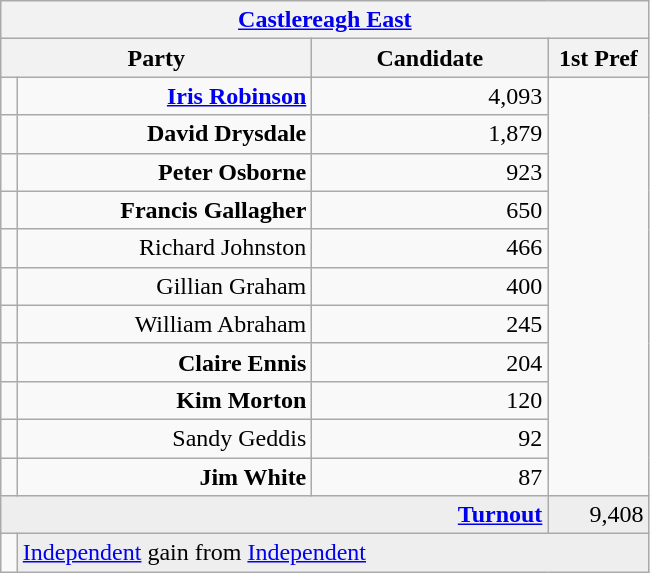<table class="wikitable">
<tr>
<th colspan="4" align="center"><a href='#'>Castlereagh East</a></th>
</tr>
<tr>
<th colspan="2" align="center" width=200>Party</th>
<th width=150>Candidate</th>
<th width=60>1st Pref</th>
</tr>
<tr>
<td></td>
<td align="right"><strong><a href='#'>Iris Robinson</a></strong></td>
<td align="right">4,093</td>
</tr>
<tr>
<td></td>
<td align="right"><strong>David Drysdale</strong></td>
<td align="right">1,879</td>
</tr>
<tr>
<td></td>
<td align="right"><strong>Peter Osborne</strong></td>
<td align="right">923</td>
</tr>
<tr>
<td></td>
<td align="right"><strong>Francis Gallagher</strong></td>
<td align="right">650</td>
</tr>
<tr>
<td></td>
<td align="right">Richard Johnston</td>
<td align="right">466</td>
</tr>
<tr>
<td></td>
<td align="right">Gillian Graham</td>
<td align="right">400</td>
</tr>
<tr>
<td></td>
<td align="right">William Abraham</td>
<td align="right">245</td>
</tr>
<tr>
<td></td>
<td align="right"><strong>Claire Ennis</strong></td>
<td align="right">204</td>
</tr>
<tr>
<td></td>
<td align="right"><strong>Kim Morton</strong></td>
<td align="right">120</td>
</tr>
<tr>
<td></td>
<td align="right">Sandy Geddis</td>
<td align="right">92</td>
</tr>
<tr>
<td></td>
<td align="right"><strong>Jim White</strong></td>
<td align="right">87</td>
</tr>
<tr bgcolor="EEEEEE">
<td colspan=3 align="right"><strong><a href='#'>Turnout</a></strong></td>
<td align="right">9,408</td>
</tr>
<tr>
<td bgcolor=></td>
<td colspan=3 bgcolor="EEEEEE"><a href='#'>Independent</a> gain from <a href='#'>Independent</a></td>
</tr>
</table>
